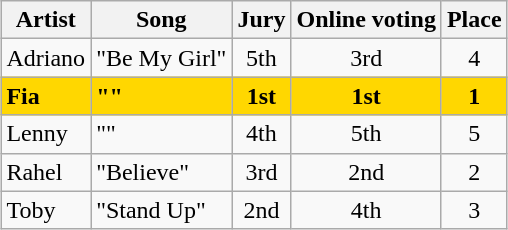<table class="wikitable sortable" style="margin: 1em auto 1em auto; text-align:center">
<tr>
<th scope="col">Artist</th>
<th scope="col">Song</th>
<th scope="col">Jury</th>
<th scope="col">Online voting</th>
<th scope="col">Place</th>
</tr>
<tr>
<td align="left">Adriano</td>
<td align="left">"Be My Girl"</td>
<td>5th</td>
<td>3rd</td>
<td>4</td>
</tr>
<tr style="font-weight:bold; background:gold;">
<td align="left">Fia</td>
<td align="left">""</td>
<td>1st</td>
<td>1st</td>
<td>1</td>
</tr>
<tr>
<td align="left">Lenny</td>
<td align="left">""</td>
<td>4th</td>
<td>5th</td>
<td>5</td>
</tr>
<tr>
<td align="left">Rahel</td>
<td align="left">"Believe"</td>
<td>3rd</td>
<td>2nd</td>
<td>2</td>
</tr>
<tr>
<td align="left">Toby</td>
<td align="left">"Stand Up"</td>
<td>2nd</td>
<td>4th</td>
<td>3</td>
</tr>
</table>
